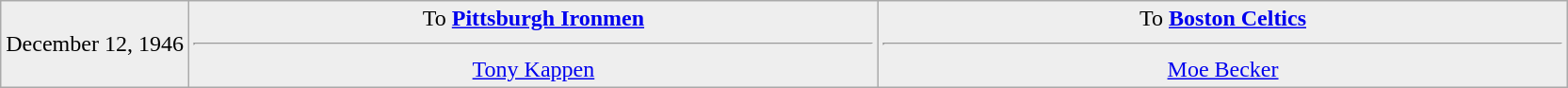<table class="wikitable sortable sortable" style="text-align: center">
<tr style="background:#eee;">
<td style="width:12%">December 12, 1946<br></td>
<td style="width:44%; vertical-align:top;">To <strong><a href='#'>Pittsburgh Ironmen</a></strong><hr><a href='#'>Tony Kappen</a></td>
<td style="width:44%; vertical-align:top;">To <strong><a href='#'>Boston Celtics</a></strong><hr><a href='#'>Moe Becker</a></td>
</tr>
</table>
